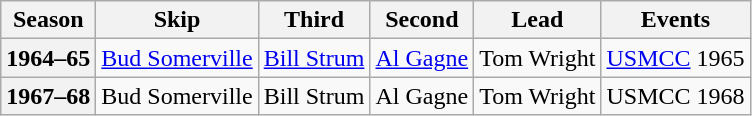<table class="wikitable">
<tr>
<th scope="col">Season</th>
<th scope="col">Skip</th>
<th scope="col">Third</th>
<th scope="col">Second</th>
<th scope="col">Lead</th>
<th scope="col">Events</th>
</tr>
<tr>
<th scope="row">1964–65</th>
<td><a href='#'>Bud Somerville</a></td>
<td><a href='#'>Bill Strum</a></td>
<td><a href='#'>Al Gagne</a></td>
<td>Tom Wright</td>
<td><a href='#'>USMCC</a> 1965 <br> </td>
</tr>
<tr>
<th scope="row">1967–68</th>
<td>Bud Somerville</td>
<td>Bill Strum</td>
<td>Al Gagne</td>
<td>Tom Wright</td>
<td>USMCC 1968 <br> </td>
</tr>
</table>
